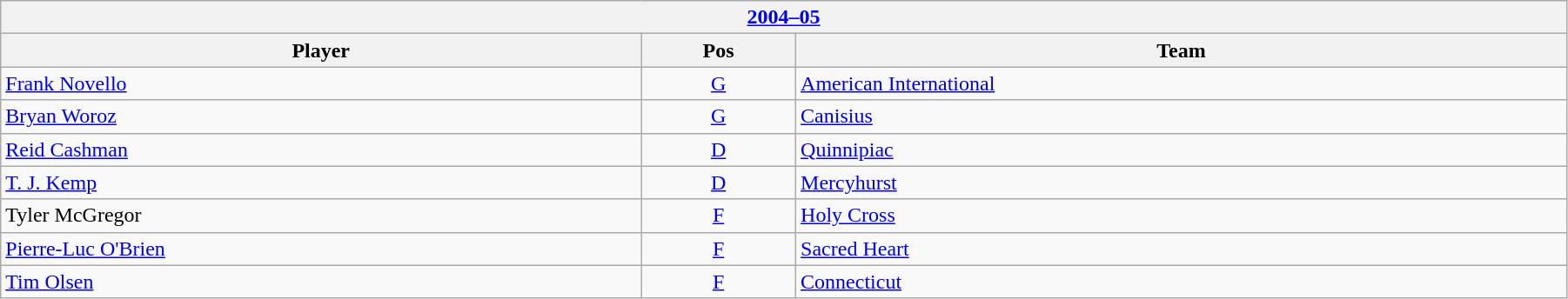<table class="wikitable" width=95%>
<tr>
<th colspan=3><a href='#'>2004–05</a></th>
</tr>
<tr>
<th>Player</th>
<th>Pos</th>
<th>Team</th>
</tr>
<tr>
<td><a href='#'>Frank Novello</a></td>
<td style="text-align:center;"><a href='#'>G</a></td>
<td><a href='#'>American International</a></td>
</tr>
<tr>
<td><a href='#'>Bryan Woroz</a></td>
<td style="text-align:center;"><a href='#'>G</a></td>
<td><a href='#'>Canisius</a></td>
</tr>
<tr>
<td><a href='#'>Reid Cashman</a></td>
<td style="text-align:center;"><a href='#'>D</a></td>
<td><a href='#'>Quinnipiac</a></td>
</tr>
<tr>
<td><a href='#'>T. J. Kemp</a></td>
<td style="text-align:center;"><a href='#'>D</a></td>
<td><a href='#'>Mercyhurst</a></td>
</tr>
<tr>
<td>Tyler McGregor</td>
<td style="text-align:center;"><a href='#'>F</a></td>
<td><a href='#'>Holy Cross</a></td>
</tr>
<tr>
<td><a href='#'>Pierre-Luc O'Brien</a></td>
<td style="text-align:center;"><a href='#'>F</a></td>
<td><a href='#'>Sacred Heart</a></td>
</tr>
<tr>
<td><a href='#'>Tim Olsen</a></td>
<td style="text-align:center;"><a href='#'>F</a></td>
<td><a href='#'>Connecticut</a></td>
</tr>
</table>
